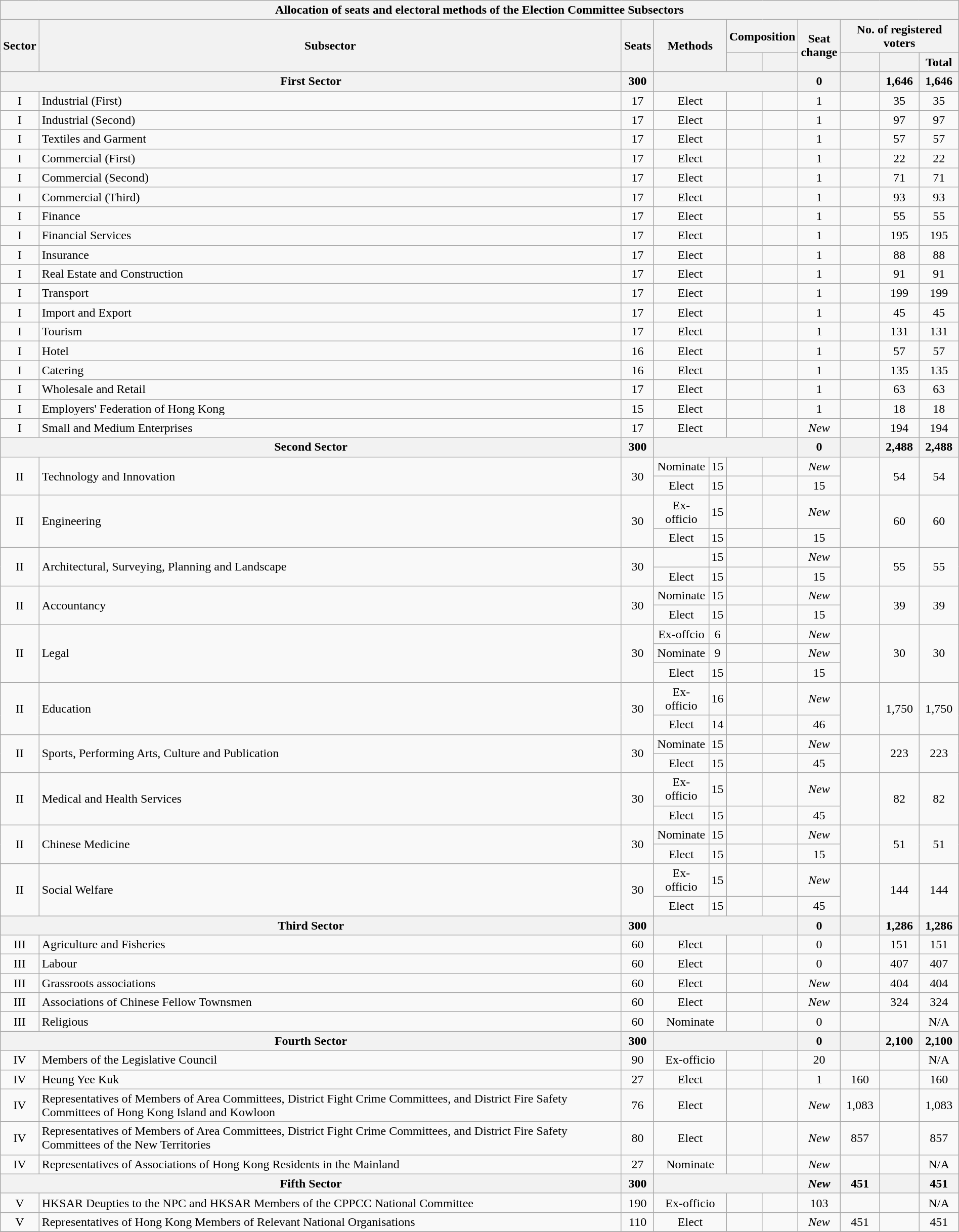<table role="presentation" class="wikitable mw-collapsible mw-collapsed" style="text-align:center;margin:1em auto;">
<tr>
<th colspan=11>Allocation of seats and electoral methods of the Election Committee Subsectors</th>
</tr>
<tr>
<th rowspan=2>Sector</th>
<th rowspan=2>Subsector</th>
<th rowspan=2>Seats</th>
<th colspan=2 rowspan=2>Methods</th>
<th colspan=2>Composition</th>
<th rowspan=2>Seat<br>change</th>
<th colspan=3>No. of registered voters</th>
</tr>
<tr>
<th></th>
<th></th>
<th></th>
<th></th>
<th>Total</th>
</tr>
<tr>
<th colspan=2>First Sector</th>
<th>300</th>
<th colspan=4></th>
<th>0</th>
<th></th>
<th>1,646</th>
<th>1,646</th>
</tr>
<tr>
<td>I</td>
<td align=left>Industrial (First)</td>
<td>17</td>
<td colspan=2>Elect</td>
<td></td>
<td></td>
<td>1</td>
<td></td>
<td>35</td>
<td>35</td>
</tr>
<tr>
<td>I</td>
<td align=left>Industrial (Second)</td>
<td>17</td>
<td colspan=2>Elect</td>
<td></td>
<td></td>
<td>1</td>
<td></td>
<td>97</td>
<td>97</td>
</tr>
<tr>
<td>I</td>
<td align=left>Textiles and Garment</td>
<td>17</td>
<td colspan=2>Elect</td>
<td></td>
<td></td>
<td>1</td>
<td></td>
<td>57</td>
<td>57</td>
</tr>
<tr>
<td>I</td>
<td align=left>Commercial (First)</td>
<td>17</td>
<td colspan=2>Elect</td>
<td></td>
<td></td>
<td>1</td>
<td></td>
<td>22</td>
<td>22</td>
</tr>
<tr>
<td>I</td>
<td align=left>Commercial (Second)</td>
<td>17</td>
<td colspan=2>Elect</td>
<td></td>
<td></td>
<td>1</td>
<td></td>
<td>71</td>
<td>71</td>
</tr>
<tr>
<td>I</td>
<td align=left>Commercial (Third)</td>
<td>17</td>
<td colspan=2>Elect</td>
<td></td>
<td></td>
<td>1</td>
<td></td>
<td>93</td>
<td>93</td>
</tr>
<tr>
<td>I</td>
<td align=left>Finance</td>
<td>17</td>
<td colspan=2>Elect</td>
<td></td>
<td></td>
<td>1</td>
<td></td>
<td>55</td>
<td>55</td>
</tr>
<tr>
<td>I</td>
<td align=left>Financial Services</td>
<td>17</td>
<td colspan=2>Elect</td>
<td></td>
<td></td>
<td>1</td>
<td></td>
<td>195</td>
<td>195</td>
</tr>
<tr>
<td>I</td>
<td align=left>Insurance</td>
<td>17</td>
<td colspan=2>Elect</td>
<td></td>
<td></td>
<td>1</td>
<td></td>
<td>88</td>
<td>88</td>
</tr>
<tr>
<td>I</td>
<td align=left>Real Estate and Construction</td>
<td>17</td>
<td colspan=2>Elect</td>
<td></td>
<td></td>
<td>1</td>
<td></td>
<td>91</td>
<td>91</td>
</tr>
<tr>
<td>I</td>
<td align=left>Transport</td>
<td>17</td>
<td colspan=2>Elect</td>
<td></td>
<td></td>
<td>1</td>
<td></td>
<td>199</td>
<td>199</td>
</tr>
<tr>
<td>I</td>
<td align=left>Import and Export</td>
<td>17</td>
<td colspan=2>Elect</td>
<td></td>
<td></td>
<td>1</td>
<td></td>
<td>45</td>
<td>45</td>
</tr>
<tr>
<td>I</td>
<td align=left>Tourism</td>
<td>17</td>
<td colspan=2>Elect</td>
<td></td>
<td></td>
<td>1</td>
<td></td>
<td>131</td>
<td>131</td>
</tr>
<tr>
<td>I</td>
<td align=left>Hotel</td>
<td>16</td>
<td colspan=2>Elect</td>
<td></td>
<td></td>
<td>1</td>
<td></td>
<td>57</td>
<td>57</td>
</tr>
<tr>
<td>I</td>
<td align=left>Catering</td>
<td>16</td>
<td colspan=2>Elect</td>
<td></td>
<td></td>
<td>1</td>
<td></td>
<td>135</td>
<td>135</td>
</tr>
<tr>
<td>I</td>
<td align=left>Wholesale and Retail</td>
<td>17</td>
<td colspan=2>Elect</td>
<td></td>
<td></td>
<td>1</td>
<td></td>
<td>63</td>
<td>63</td>
</tr>
<tr>
<td>I</td>
<td align=left>Employers' Federation of Hong Kong</td>
<td>15</td>
<td colspan=2>Elect</td>
<td></td>
<td></td>
<td>1</td>
<td></td>
<td>18</td>
<td>18</td>
</tr>
<tr>
<td>I</td>
<td align=left>Small and Medium Enterprises</td>
<td>17</td>
<td colspan=2>Elect</td>
<td></td>
<td></td>
<td><em>New</em></td>
<td></td>
<td>194</td>
<td>194</td>
</tr>
<tr>
<th colspan=2>Second Sector</th>
<th>300</th>
<th colspan=4></th>
<th>0</th>
<th></th>
<th>2,488</th>
<th>2,488</th>
</tr>
<tr>
<td rowspan=2>II</td>
<td align=left rowspan=2>Technology and Innovation</td>
<td rowspan=2>30</td>
<td>Nominate</td>
<td>15</td>
<td></td>
<td></td>
<td><em>New</em></td>
<td rowspan=2></td>
<td rowspan=2>54</td>
<td rowspan=2>54</td>
</tr>
<tr>
<td>Elect</td>
<td>15</td>
<td></td>
<td></td>
<td>15</td>
</tr>
<tr>
<td rowspan=2>II</td>
<td align=left rowspan=2>Engineering</td>
<td rowspan=2>30</td>
<td>Ex-officio</td>
<td>15</td>
<td></td>
<td></td>
<td><em>New</em></td>
<td rowspan=2></td>
<td rowspan=2>60</td>
<td rowspan=2>60</td>
</tr>
<tr>
<td>Elect</td>
<td>15</td>
<td></td>
<td></td>
<td>15</td>
</tr>
<tr>
<td rowspan=2>II</td>
<td align=left rowspan=2>Architectural, Surveying, Planning and Landscape</td>
<td rowspan=2>30</td>
<td></td>
<td>15</td>
<td></td>
<td></td>
<td><em>New</em></td>
<td rowspan=2></td>
<td rowspan=2>55</td>
<td rowspan=2>55</td>
</tr>
<tr>
<td>Elect</td>
<td>15</td>
<td></td>
<td></td>
<td>15</td>
</tr>
<tr>
<td rowspan=2>II</td>
<td align=left rowspan=2>Accountancy</td>
<td rowspan=2>30</td>
<td>Nominate</td>
<td>15</td>
<td></td>
<td></td>
<td><em>New</em></td>
<td rowspan=2></td>
<td rowspan=2>39</td>
<td rowspan=2>39</td>
</tr>
<tr>
<td>Elect</td>
<td>15</td>
<td></td>
<td></td>
<td>15</td>
</tr>
<tr>
<td rowspan=3>II</td>
<td align=left rowspan=3>Legal</td>
<td rowspan=3>30</td>
<td>Ex-offcio</td>
<td>6</td>
<td></td>
<td></td>
<td><em>New</em></td>
<td rowspan=3></td>
<td rowspan=3>30</td>
<td rowspan=3>30</td>
</tr>
<tr>
<td>Nominate</td>
<td>9</td>
<td></td>
<td></td>
<td><em>New</em></td>
</tr>
<tr>
<td>Elect</td>
<td>15</td>
<td></td>
<td></td>
<td>15</td>
</tr>
<tr>
<td rowspan=2>II</td>
<td align=left rowspan=2>Education</td>
<td rowspan=2>30</td>
<td>Ex-officio</td>
<td>16</td>
<td></td>
<td></td>
<td><em>New</em></td>
<td rowspan=2></td>
<td rowspan=2>1,750</td>
<td rowspan=2>1,750</td>
</tr>
<tr>
<td>Elect</td>
<td>14</td>
<td></td>
<td></td>
<td>46</td>
</tr>
<tr>
<td rowspan=2>II</td>
<td align=left rowspan=2>Sports, Performing Arts, Culture and Publication</td>
<td rowspan=2>30</td>
<td>Nominate</td>
<td>15</td>
<td></td>
<td></td>
<td><em>New</em></td>
<td rowspan=2></td>
<td rowspan=2>223</td>
<td rowspan=2>223</td>
</tr>
<tr>
<td>Elect</td>
<td>15</td>
<td></td>
<td></td>
<td>45</td>
</tr>
<tr>
<td rowspan=2>II</td>
<td align=left rowspan=2>Medical and Health Services</td>
<td rowspan=2>30</td>
<td>Ex-officio</td>
<td>15</td>
<td></td>
<td></td>
<td><em>New</em></td>
<td rowspan=2></td>
<td rowspan=2>82</td>
<td rowspan=2>82</td>
</tr>
<tr>
<td>Elect</td>
<td>15</td>
<td></td>
<td></td>
<td>45</td>
</tr>
<tr>
<td rowspan=2>II</td>
<td align=left rowspan=2>Chinese Medicine</td>
<td rowspan=2>30</td>
<td>Nominate</td>
<td>15</td>
<td></td>
<td></td>
<td><em>New</em></td>
<td rowspan=2></td>
<td rowspan=2>51</td>
<td rowspan=2>51</td>
</tr>
<tr>
<td>Elect</td>
<td>15</td>
<td></td>
<td></td>
<td>15</td>
</tr>
<tr>
<td rowspan=2>II</td>
<td align=left rowspan=2>Social Welfare</td>
<td rowspan=2>30</td>
<td>Ex-officio</td>
<td>15</td>
<td></td>
<td></td>
<td><em>New</em></td>
<td rowspan=2></td>
<td rowspan=2>144</td>
<td rowspan=2>144</td>
</tr>
<tr>
<td>Elect</td>
<td>15</td>
<td></td>
<td></td>
<td>45</td>
</tr>
<tr>
<th colspan=2>Third Sector</th>
<th>300</th>
<th colspan=4></th>
<th>0</th>
<th></th>
<th>1,286</th>
<th>1,286</th>
</tr>
<tr>
<td>III</td>
<td align=left>Agriculture and Fisheries</td>
<td>60</td>
<td colspan=2>Elect</td>
<td></td>
<td></td>
<td>0</td>
<td></td>
<td>151</td>
<td>151</td>
</tr>
<tr>
<td>III</td>
<td align=left>Labour</td>
<td>60</td>
<td colspan=2>Elect</td>
<td></td>
<td></td>
<td>0</td>
<td></td>
<td>407</td>
<td>407</td>
</tr>
<tr>
<td>III</td>
<td align=left>Grassroots associations</td>
<td>60</td>
<td colspan=2>Elect</td>
<td></td>
<td></td>
<td><em>New</em></td>
<td></td>
<td>404</td>
<td>404</td>
</tr>
<tr>
<td>III</td>
<td align=left>Associations of Chinese Fellow Townsmen</td>
<td>60</td>
<td colspan=2>Elect</td>
<td></td>
<td></td>
<td><em>New</em></td>
<td></td>
<td>324</td>
<td>324</td>
</tr>
<tr>
<td>III</td>
<td align=left>Religious</td>
<td>60</td>
<td colspan=2>Nominate</td>
<td></td>
<td></td>
<td>0</td>
<td></td>
<td></td>
<td>N/A</td>
</tr>
<tr>
<th colspan=2>Fourth Sector</th>
<th>300</th>
<th colspan=4></th>
<th>0</th>
<th></th>
<th>2,100</th>
<th>2,100</th>
</tr>
<tr>
<td>IV</td>
<td align=left>Members of the Legislative Council</td>
<td>90</td>
<td colspan=2>Ex-officio</td>
<td></td>
<td></td>
<td>20</td>
<td></td>
<td></td>
<td>N/A</td>
</tr>
<tr>
<td>IV</td>
<td align=left>Heung Yee Kuk</td>
<td>27</td>
<td colspan=2>Elect</td>
<td></td>
<td></td>
<td>1</td>
<td>160</td>
<td></td>
<td>160</td>
</tr>
<tr>
<td>IV</td>
<td align=left>Representatives of Members of Area Committees, District Fight Crime Committees, and District Fire Safety Committees of Hong Kong Island and Kowloon</td>
<td>76</td>
<td colspan=2>Elect</td>
<td></td>
<td></td>
<td><em>New</em></td>
<td>1,083</td>
<td></td>
<td>1,083</td>
</tr>
<tr>
<td>IV</td>
<td align=left>Representatives of Members of Area Committees, District Fight Crime Committees, and District Fire Safety Committees of the New Territories</td>
<td>80</td>
<td colspan=2>Elect</td>
<td></td>
<td></td>
<td><em>New</em></td>
<td>857</td>
<td></td>
<td>857</td>
</tr>
<tr>
<td>IV</td>
<td align=left>Representatives of Associations of Hong Kong Residents in the Mainland</td>
<td>27</td>
<td colspan=2>Nominate</td>
<td></td>
<td></td>
<td><em>New</em></td>
<td></td>
<td></td>
<td>N/A</td>
</tr>
<tr>
<th colspan=2>Fifth Sector</th>
<th>300</th>
<th colspan=4></th>
<th><em>New</em></th>
<th>451</th>
<th></th>
<th>451</th>
</tr>
<tr>
<td>V</td>
<td align=left>HKSAR Deupties to the NPC and HKSAR Members of the CPPCC National Committee</td>
<td>190</td>
<td colspan=2>Ex-officio</td>
<td></td>
<td></td>
<td>103</td>
<td></td>
<td></td>
<td>N/A</td>
</tr>
<tr>
<td>V</td>
<td align=left>Representatives of Hong Kong Members of Relevant National Organisations</td>
<td>110</td>
<td colspan=2>Elect</td>
<td></td>
<td></td>
<td><em>New</em></td>
<td>451</td>
<td></td>
<td>451</td>
</tr>
<tr>
</tr>
</table>
